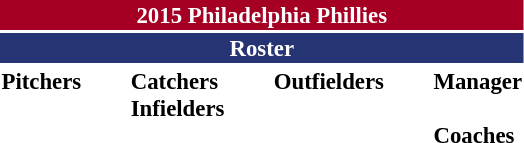<table class="toccolours" style="font-size: 95%;">
<tr>
<th colspan="10" style="background:#a50024; color:#fff; text-align:center;">2015 Philadelphia Phillies</th>
</tr>
<tr>
<td colspan="7" style="background:#263473; color:white; text-align:center;"><strong>Roster</strong></td>
</tr>
<tr>
<td valign="top"><strong>Pitchers</strong><br>



























</td>
<td style="width:25px;"></td>
<td valign="top"><strong>Catchers</strong><br>


<strong>Infielders</strong>







</td>
<td style="width:25px;"></td>
<td valign="top"><strong>Outfielders</strong><br>








</td>
<td style="width:25px;"></td>
<td valign="top"><strong>Manager</strong><br>
<br><strong>Coaches</strong>
 
 
 
 
   
 
 
 
 
 </td>
</tr>
</table>
